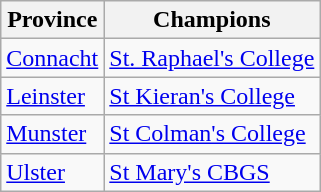<table class="wikitable">
<tr>
<th>Province</th>
<th>Champions</th>
</tr>
<tr>
<td><a href='#'>Connacht</a></td>
<td><a href='#'>St. Raphael's College</a></td>
</tr>
<tr>
<td><a href='#'>Leinster</a></td>
<td><a href='#'>St Kieran's College</a></td>
</tr>
<tr>
<td><a href='#'>Munster</a></td>
<td><a href='#'>St Colman's College</a></td>
</tr>
<tr>
<td><a href='#'>Ulster</a></td>
<td><a href='#'>St Mary's CBGS</a></td>
</tr>
</table>
